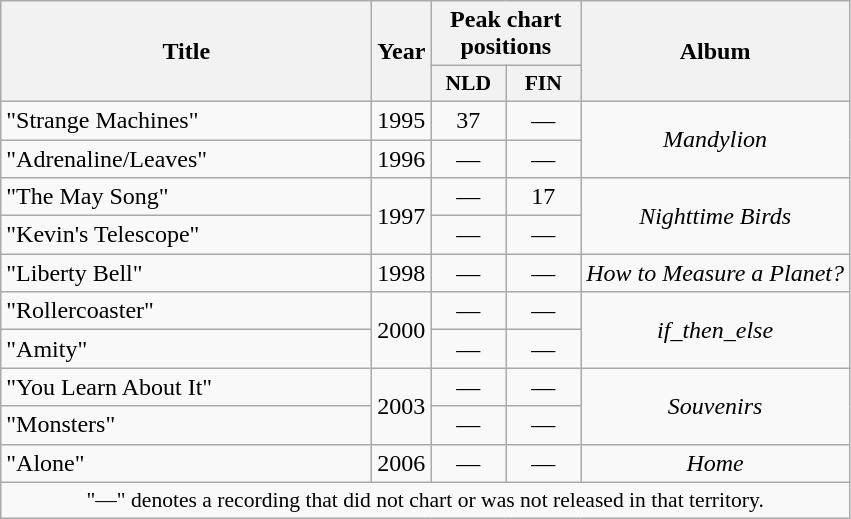<table class="wikitable plainrowheaders" style="text-align:center;">
<tr>
<th scope="col" rowspan="2" style="width:15em;">Title</th>
<th scope="col" rowspan="2">Year</th>
<th scope="col" colspan="2">Peak chart positions</th>
<th scope="col" rowspan="2">Album</th>
</tr>
<tr>
<th scope="col" style="width:3em;font-size:90%;">NLD<br></th>
<th scope="col" style="width:3em;font-size:90%;">FIN<br></th>
</tr>
<tr>
<td align=left>"Strange Machines"</td>
<td>1995</td>
<td>37</td>
<td>—</td>
<td rowspan=2><em>Mandylion</em></td>
</tr>
<tr>
<td align=left>"Adrenaline/Leaves"</td>
<td>1996</td>
<td>—</td>
<td>—</td>
</tr>
<tr>
<td align=left>"The May Song"</td>
<td rowspan=2>1997</td>
<td>—</td>
<td>17</td>
<td rowspan=2><em>Nighttime Birds</em></td>
</tr>
<tr>
<td align=left>"Kevin's Telescope"</td>
<td>—</td>
<td>—</td>
</tr>
<tr>
<td align=left>"Liberty Bell"</td>
<td>1998</td>
<td>—</td>
<td>—</td>
<td><em>How to Measure a Planet?</em></td>
</tr>
<tr>
<td align=left>"Rollercoaster"</td>
<td rowspan=2>2000</td>
<td>—</td>
<td>—</td>
<td rowspan=2><em>if_then_else</em></td>
</tr>
<tr>
<td align=left>"Amity"</td>
<td>—</td>
<td>—</td>
</tr>
<tr>
<td align=left>"You Learn About It"</td>
<td rowspan=2>2003</td>
<td>—</td>
<td>—</td>
<td rowspan=2><em>Souvenirs</em></td>
</tr>
<tr>
<td align=left>"Monsters"</td>
<td>—</td>
<td>—</td>
</tr>
<tr>
<td align=left>"Alone"</td>
<td>2006</td>
<td>—</td>
<td>—</td>
<td><em>Home</em></td>
</tr>
<tr>
<td colspan="10" style="font-size:90%">"—" denotes a recording that did not chart or was not released in that territory.</td>
</tr>
</table>
